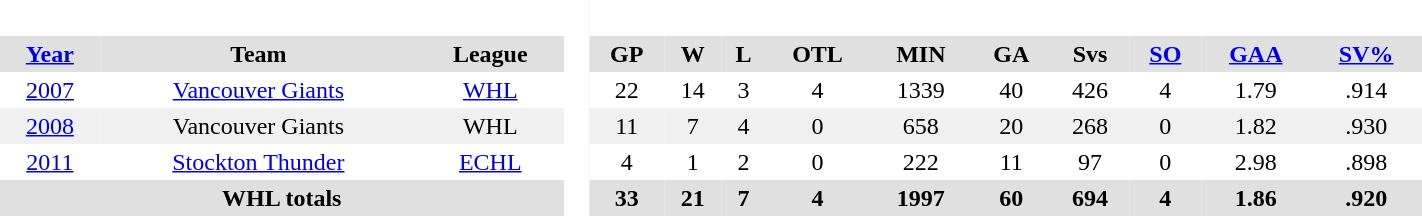<table BORDER="0" CELLPADDING="3" CELLSPACING="0" width="75%">
<tr bgcolor="#e0e0e0">
<th colspan="3" bgcolor="#ffffff"> </th>
<th rowspan="99" bgcolor="#ffffff"> </th>
</tr>
<tr bgcolor="#e0e0e0">
<th><a href='#'>Year</a></th>
<th>Team</th>
<th>League</th>
<th>GP</th>
<th>W</th>
<th>L</th>
<th>OTL</th>
<th>MIN</th>
<th>GA</th>
<th>Svs</th>
<th><a href='#'>SO</a></th>
<th><a href='#'>GAA</a></th>
<th><a href='#'>SV%</a></th>
</tr>
<tr ALIGN="center">
<td><a href='#'>2007</a></td>
<td><a href='#'>Vancouver Giants</a></td>
<td><a href='#'>WHL</a></td>
<td>22</td>
<td>14</td>
<td>3</td>
<td>4</td>
<td>1339</td>
<td>40</td>
<td>426</td>
<td>4</td>
<td>1.79</td>
<td>.914</td>
</tr>
<tr ALIGN="center" bgcolor="#f0f0f0">
<td><a href='#'>2008</a></td>
<td>Vancouver Giants</td>
<td>WHL</td>
<td>11</td>
<td>7</td>
<td>4</td>
<td>0</td>
<td>658</td>
<td>20</td>
<td>268</td>
<td>0</td>
<td>1.82</td>
<td>.930</td>
</tr>
<tr ALIGN="center">
<td><a href='#'>2011</a></td>
<td><a href='#'>Stockton Thunder</a></td>
<td><a href='#'>ECHL</a></td>
<td>4</td>
<td>1</td>
<td>2</td>
<td>0</td>
<td>222</td>
<td>11</td>
<td>97</td>
<td>0</td>
<td>2.98</td>
<td>.898</td>
</tr>
<tr ALIGN="center" bgcolor="#e0e0e0">
<th colspan="3" align="center">WHL totals</th>
<th>33</th>
<th>21</th>
<th>7</th>
<th>4</th>
<th>1997</th>
<th>60</th>
<th>694</th>
<th>4</th>
<th>1.86</th>
<th>.920</th>
</tr>
</table>
